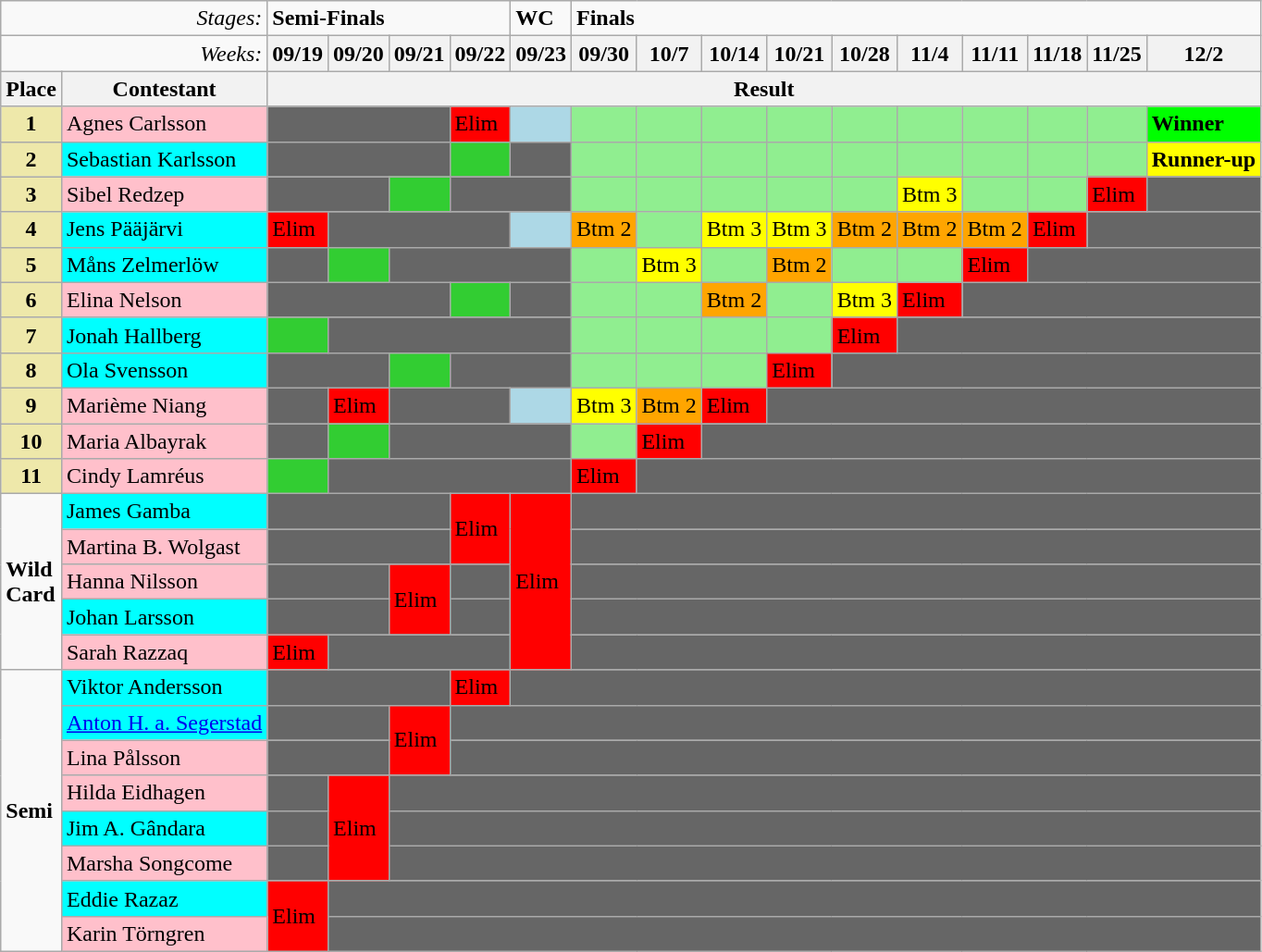<table class="wikitable" align="center">
<tr>
<td colspan = "2" align="right"><em>Stages:</em></td>
<td colspan = "4" style="background: #CCCCCC text-align: Center;"><strong>Semi-Finals</strong></td>
<td colspan = "1" style="background: #FBF373 text-align: center;"><strong>WC</strong></td>
<td colspan = "10" style="background: palegoldenrod text-align: Center;"><strong>Finals</strong></td>
</tr>
<tr>
<td colspan = "2" align="right"><em>Weeks:</em></td>
<th>09/19</th>
<th>09/20</th>
<th>09/21</th>
<th>09/22</th>
<th>09/23</th>
<th>09/30</th>
<th>10/7</th>
<th>10/14</th>
<th>10/21</th>
<th>10/28</th>
<th>11/4</th>
<th>11/11</th>
<th>11/18</th>
<th>11/25</th>
<th>12/2</th>
</tr>
<tr>
<th>Place</th>
<th>Contestant</th>
<th colspan="15" align="center">Result</th>
</tr>
<tr>
<td style   = "text-align: center; background: palegoldenrod"><strong>1</strong></td>
<td style   = "background: pink">Agnes Carlsson</td>
<td colspan = "3" bgcolor="666666"></td>
<td style   = "background: red"><span>Elim</span></td>
<td style   = "background: lightblue"></td>
<td style   = "background: lightgreen"></td>
<td style   = "background: lightgreen"></td>
<td style   = "background: lightgreen"></td>
<td style   = "background: lightgreen"></td>
<td style   = "background: lightgreen"></td>
<td style   = "background: lightgreen"></td>
<td style   = "background: lightgreen"></td>
<td style   = "background: lightgreen"></td>
<td style   = "background: lightgreen"></td>
<td style   = "background: Lime"><strong>Winner</strong></td>
</tr>
<tr>
<td style   = "text-align: center; background: palegoldenrod"><strong>2</strong></td>
<td style   = "background: cyan">Sebastian Karlsson</td>
<td colspan = "3" bgcolor="666666"></td>
<td style   = "background: limegreen"></td>
<td bgcolor = "666666"></td>
<td style   = "background: lightgreen"></td>
<td style   = "background: lightgreen"></td>
<td style   = "background: lightgreen"></td>
<td style   = "background: lightgreen"></td>
<td style   = "background: lightgreen"></td>
<td style   = "background: lightgreen"></td>
<td style   = "background: lightgreen"></td>
<td style   = "background: lightgreen"></td>
<td style   = "background: lightgreen"></td>
<td style   = "background: yellow"><strong>Runner-up</strong></td>
</tr>
<tr>
<td style   = "text-align: center; background: palegoldenrod"><strong>3</strong></td>
<td style   = "background: pink">Sibel Redzep</td>
<td colspan = "2" bgcolor="666666"></td>
<td style   = "background: limegreen"></td>
<td colspan = "2" bgcolor="666666"></td>
<td style   = "background: lightgreen"></td>
<td style   = "background: lightgreen"></td>
<td style   = "background: lightgreen"></td>
<td style   = "background: lightgreen"></td>
<td style   = "background: lightgreen"></td>
<td style   = "background: yellow">Btm 3</td>
<td style   = "background: lightgreen"></td>
<td style   = "background: lightgreen"></td>
<td style   = "background: red"><span>Elim</span></td>
<td colspan = "6" bgcolor="666666"></td>
</tr>
<tr>
<td style   = "text-align: center; background: palegoldenrod"><strong>4</strong></td>
<td style   = "background: cyan">Jens Pääjärvi</td>
<td style   = "background: red"><span>Elim</span></td>
<td colspan = "3" bgcolor="666666"></td>
<td style   = "background: lightblue"></td>
<td style   = "background: orange">Btm 2</td>
<td style   = "background: lightgreen"></td>
<td style   = "background: yellow">Btm 3</td>
<td style   = "background: yellow">Btm 3</td>
<td style   = "background: orange">Btm 2</td>
<td style   = "background: orange">Btm 2</td>
<td style   = "background: orange">Btm 2</td>
<td style   = "background: red"><span>Elim</span></td>
<td colspan = "7" bgcolor="666666"></td>
</tr>
<tr>
<td style   = "text-align: center; background: palegoldenrod"><strong>5</strong></td>
<td style   = "background: cyan">Måns Zelmerlöw</td>
<td bgcolor = "666666"></td>
<td style   = "background: limegreen"></td>
<td colspan = "3" bgcolor="666666"></td>
<td style   = "background: lightgreen"></td>
<td style   = "background: yellow">Btm 3</td>
<td style   = "background: lightgreen"></td>
<td style   = "background: orange">Btm 2</td>
<td style   = "background: lightgreen"></td>
<td style   = "background: lightgreen"></td>
<td style   = "background: red"><span>Elim</span></td>
<td colspan = "8" bgcolor="666666"></td>
</tr>
<tr>
<td style   = "text-align: center; background: palegoldenrod"><strong>6</strong></td>
<td style   = "background: Pink">Elina Nelson</td>
<td colspan = "3" bgcolor="666666"></td>
<td style   = "background: limegreen"></td>
<td bgcolor = "666666"></td>
<td style   = "background: lightgreen"></td>
<td style   = "background: lightgreen"></td>
<td style   = "background: orange">Btm 2</td>
<td style   = "background: lightgreen"></td>
<td style   = "background: yellow">Btm 3</td>
<td style   = "background: red"><span>Elim</span></td>
<td colspan = "9" bgcolor="666666"></td>
</tr>
<tr>
<td style   = "text-align: center; background: palegoldenrod"><strong>7</strong></td>
<td style   = "background: cyan">Jonah Hallberg</td>
<td style   = "background: limegreen"></td>
<td colspan = "4" bgcolor="666666"></td>
<td style   = "background: lightgreen"></td>
<td style   = "background: lightgreen"></td>
<td style   = "background: lightgreen"></td>
<td style   = "background: lightgreen"></td>
<td style   = "background: red"><span>Elim</span></td>
<td colspan = "10" bgcolor="666666"></td>
</tr>
<tr>
<td style   = "text-align: center; background: palegoldenrod"><strong>8</strong></td>
<td style   = "background: Cyan">Ola Svensson</td>
<td colspan = "2" bgcolor="666666"></td>
<td style   = "background: limegreen"></td>
<td colspan = "2" bgcolor="666666"></td>
<td style   = "background: lightgreen"></td>
<td style   = "background: lightgreen"></td>
<td style   = "background: lightgreen"></td>
<td style   = "background: red"><span>Elim</span></td>
<td colspan = "11" bgcolor="666666"></td>
</tr>
<tr>
<td style   = "text-align: center; background: palegoldenrod"><strong>9</strong></td>
<td style   = "background: pink">Marième Niang</td>
<td bgcolor = "666666"></td>
<td style   = "background: red"><span>Elim</span></td>
<td colspan = "2" bgcolor="666666"></td>
<td style   = "background: lightblue"></td>
<td style   = "background: yellow">Btm 3</td>
<td style   = "background: orange">Btm 2</td>
<td style   = "background: red"><span>Elim</span></td>
<td colspan = "13" bgcolor="666666"></td>
</tr>
<tr>
<td style   = "text-align: center; background: palegoldenrod"><strong>10</strong></td>
<td style   = "background: pink">Maria Albayrak</td>
<td bgcolor = "666666"></td>
<td style   = "background: limegreen"></td>
<td colspan = "3" bgcolor="666666"></td>
<td style   = "background: lightgreen"></td>
<td style   = "background: red"><span>Elim</span></td>
<td colspan = "13" bgcolor="666666"></td>
</tr>
<tr>
<td style   = "text-align: center; background: palegoldenrod"><strong>11</strong></td>
<td style   = "background: Pink">Cindy Lamréus</td>
<td style   = "background: limegreen"></td>
<td colspan = "4" bgcolor="666666"></td>
<td style   = "background: red"><span>Elim</span></td>
<td colspan = "14" bgcolor="666666"></td>
</tr>
<tr>
<td style   = "background: #FBF373 text-align: center;" rowspan="5"><strong>Wild<br>Card</strong></td>
<td style   = "background: Cyan">James Gamba</td>
<td colspan = "3" bgcolor="666666"></td>
<td style   = "background: red"   rowspan="2"><span>Elim</span></td>
<td style   = "background: red"   rowspan="5"><span>Elim</span></td>
<td colspan = "14" bgcolor="666666"></td>
</tr>
<tr>
<td style   = "background: Pink">Martina B. Wolgast</td>
<td colspan = "3" bgcolor="666666"></td>
<td colspan = "14" bgcolor="666666"></td>
</tr>
<tr>
<td style   = "background: Pink">Hanna Nilsson</td>
<td colspan = "2" bgcolor="666666"></td>
<td style   = "background: red"   rowspan="2"><span>Elim</span></td>
<td bgcolor = "666666"></td>
<td colspan = "14" bgcolor="666666"></td>
</tr>
<tr>
<td style   = "background: Cyan">Johan Larsson</td>
<td colspan = "2" bgcolor="666666"></td>
<td bgcolor = "666666"></td>
<td colspan = "14" bgcolor="666666"></td>
</tr>
<tr>
<td style   = "background: pink">Sarah Razzaq</td>
<td style   = "background: red"><span>Elim</span></td>
<td colspan = "3" bgcolor="666666"></td>
<td colspan = "14" bgcolor="666666"></td>
</tr>
<tr>
<td style   = "background: #CCCCCC text-align: center;" rowspan="8"><strong>Semi</strong></td>
<td style   = "background: Cyan">Viktor Andersson</td>
<td colspan = "3" bgcolor="666666"></td>
<td style   = "background: red"><span>Elim</span></td>
<td colspan = "14" bgcolor="666666"></td>
</tr>
<tr>
<td style   = "background: Cyan"><a href='#'>Anton H. a. Segerstad</a></td>
<td colspan = "2" bgcolor="666666"></td>
<td style   = "background: red"  rowspan="2"><span>Elim</span></td>
<td colspan = "14" bgcolor="666666"></td>
</tr>
<tr>
<td style   = "background: Pink">Lina Pålsson</td>
<td colspan = "2" bgcolor="666666"></td>
<td colspan = "14" bgcolor="666666"></td>
</tr>
<tr>
<td style   = "background: Pink">Hilda Eidhagen</td>
<td bgcolor = "666666"></td>
<td style   = "background: red"  rowspan="3"><span>Elim</span></td>
<td colspan = "14" bgcolor="666666"></td>
</tr>
<tr>
<td style   = "background: Cyan">Jim A. Gândara</td>
<td bgcolor = "666666"></td>
<td colspan = "14" bgcolor="666666"></td>
</tr>
<tr>
<td style   = "background: Pink">Marsha Songcome</td>
<td bgcolor = "666666"></td>
<td colspan = "14" bgcolor="666666"></td>
</tr>
<tr>
<td style   = "background: Cyan">Eddie Razaz</td>
<td style   = "background: red"  rowspan="3"><span>Elim</span></td>
<td colspan = "14" bgcolor="666666"></td>
</tr>
<tr>
<td style   = "background: Pink">Karin Törngren</td>
<td colspan = "14" bgcolor="666666"></td>
</tr>
</table>
